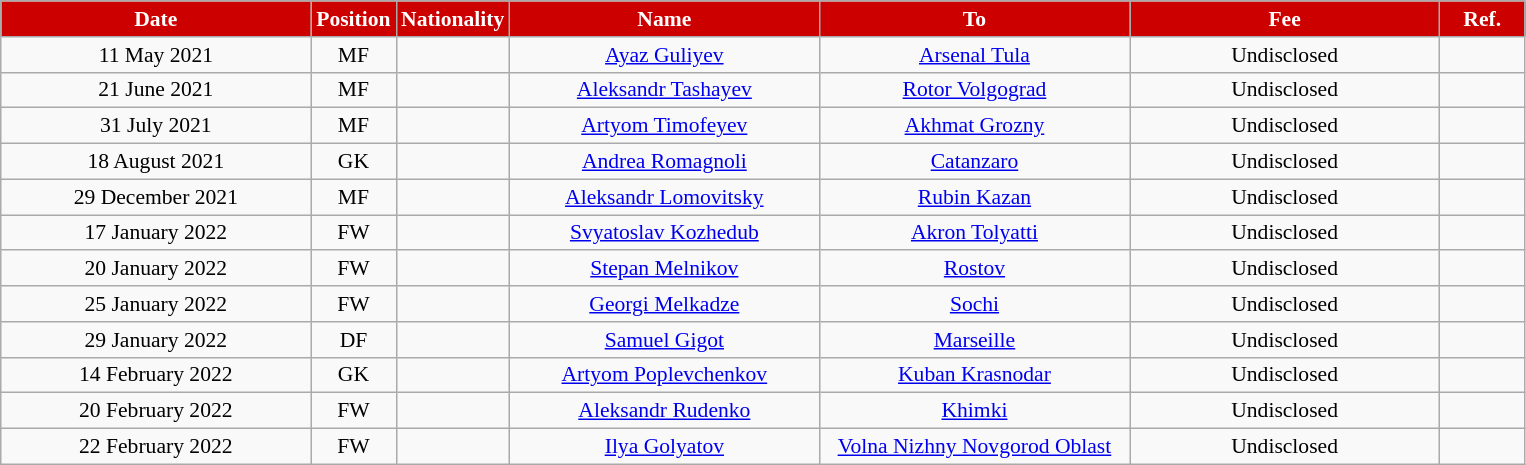<table class="wikitable"  style="text-align:center; font-size:90%; ">
<tr>
<th style="background:#CD0000; color:white; width:200px;">Date</th>
<th style="background:#CD0000; color:white; width:50px;">Position</th>
<th style="background:#CD0000; color:white; width:50px;">Nationality</th>
<th style="background:#CD0000; color:white; width:200px;">Name</th>
<th style="background:#CD0000; color:white; width:200px;">To</th>
<th style="background:#CD0000; color:white; width:200px;">Fee</th>
<th style="background:#CD0000; color:white; width:50px;">Ref.</th>
</tr>
<tr>
<td>11 May 2021</td>
<td>MF</td>
<td></td>
<td><a href='#'>Ayaz Guliyev</a></td>
<td><a href='#'>Arsenal Tula</a></td>
<td>Undisclosed</td>
<td></td>
</tr>
<tr>
<td>21 June 2021</td>
<td>MF</td>
<td></td>
<td><a href='#'>Aleksandr Tashayev</a></td>
<td><a href='#'>Rotor Volgograd</a></td>
<td>Undisclosed</td>
<td></td>
</tr>
<tr>
<td>31 July 2021</td>
<td>MF</td>
<td></td>
<td><a href='#'>Artyom Timofeyev</a></td>
<td><a href='#'>Akhmat Grozny</a></td>
<td>Undisclosed</td>
<td></td>
</tr>
<tr>
<td>18 August 2021</td>
<td>GK</td>
<td></td>
<td><a href='#'>Andrea Romagnoli</a></td>
<td><a href='#'>Catanzaro</a></td>
<td>Undisclosed</td>
<td></td>
</tr>
<tr>
<td>29 December 2021</td>
<td>MF</td>
<td></td>
<td><a href='#'>Aleksandr Lomovitsky</a></td>
<td><a href='#'>Rubin Kazan</a></td>
<td>Undisclosed</td>
<td></td>
</tr>
<tr>
<td>17 January 2022</td>
<td>FW</td>
<td></td>
<td><a href='#'>Svyatoslav Kozhedub</a></td>
<td><a href='#'>Akron Tolyatti</a></td>
<td>Undisclosed</td>
<td></td>
</tr>
<tr>
<td>20 January 2022</td>
<td>FW</td>
<td></td>
<td><a href='#'>Stepan Melnikov</a></td>
<td><a href='#'>Rostov</a></td>
<td>Undisclosed</td>
<td></td>
</tr>
<tr>
<td>25 January 2022</td>
<td>FW</td>
<td></td>
<td><a href='#'>Georgi Melkadze</a></td>
<td><a href='#'>Sochi</a></td>
<td>Undisclosed</td>
<td></td>
</tr>
<tr>
<td>29 January 2022</td>
<td>DF</td>
<td></td>
<td><a href='#'>Samuel Gigot</a></td>
<td><a href='#'>Marseille</a></td>
<td>Undisclosed</td>
<td></td>
</tr>
<tr>
<td>14 February 2022</td>
<td>GK</td>
<td></td>
<td><a href='#'>Artyom Poplevchenkov</a></td>
<td><a href='#'>Kuban Krasnodar</a></td>
<td>Undisclosed</td>
<td></td>
</tr>
<tr>
<td>20 February 2022</td>
<td>FW</td>
<td></td>
<td><a href='#'>Aleksandr Rudenko</a></td>
<td><a href='#'>Khimki</a></td>
<td>Undisclosed</td>
<td></td>
</tr>
<tr>
<td>22 February 2022</td>
<td>FW</td>
<td></td>
<td><a href='#'>Ilya Golyatov</a></td>
<td><a href='#'>Volna Nizhny Novgorod Oblast</a></td>
<td>Undisclosed</td>
<td></td>
</tr>
</table>
